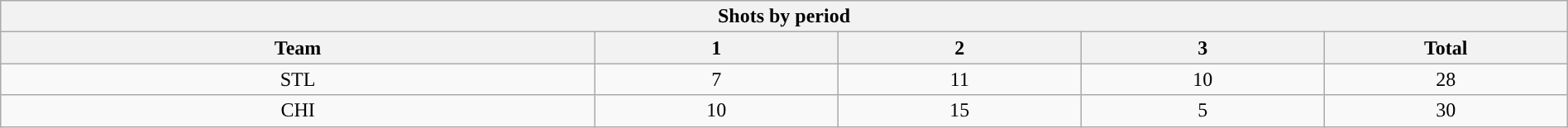<table class="wikitable" style="width:100%;text-align: center;">
<tr>
<th colspan=5>Shots by period</th>
</tr>
<tr>
<th style="width:8em;">Team</th>
<th style="width:3em;">1</th>
<th style="width:3em;">2</th>
<th style="width:3em;">3</th>
<th style="width:3em;">Total</th>
</tr>
<tr style="text-align:center;">
<td>STL</td>
<td>7</td>
<td>11</td>
<td>10</td>
<td>28</td>
</tr>
<tr style="text-align:center;">
<td>CHI</td>
<td>10</td>
<td>15</td>
<td>5</td>
<td>30</td>
</tr>
</table>
